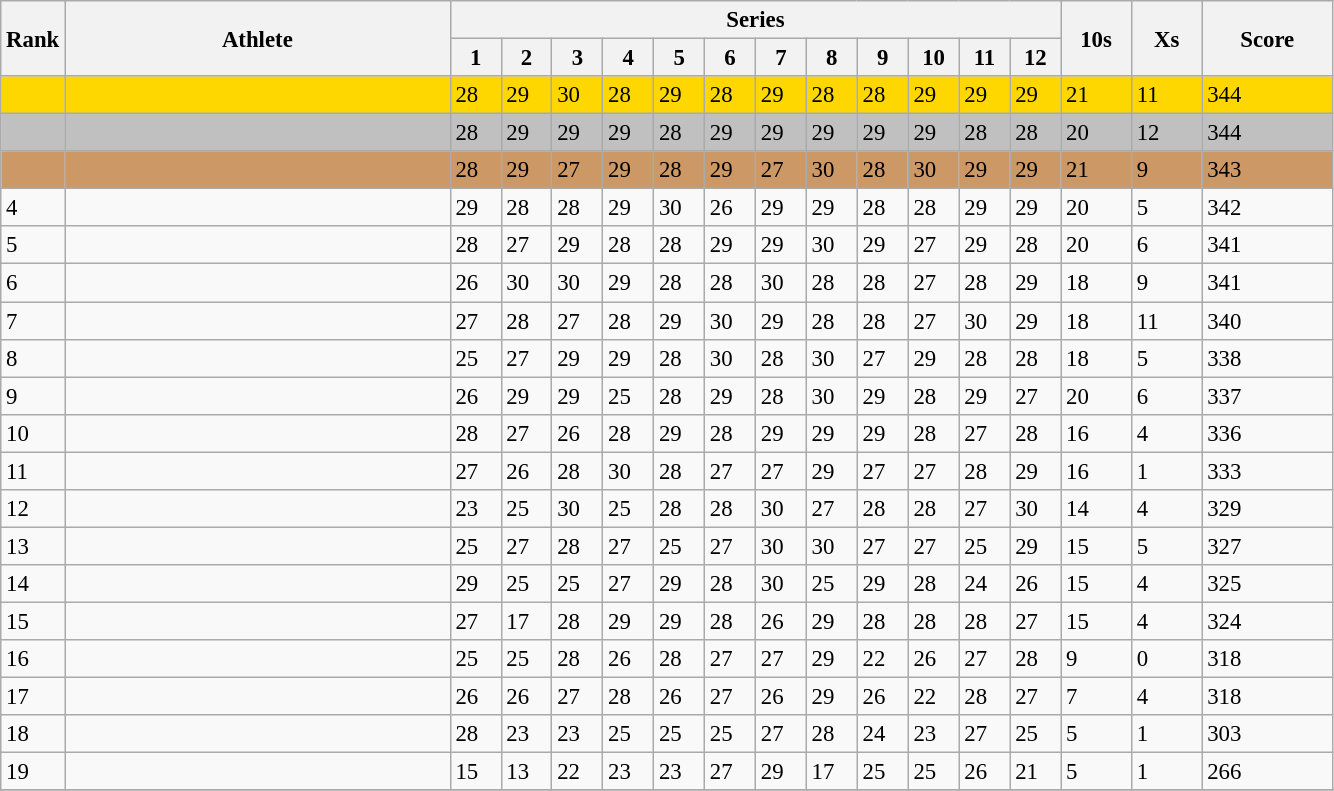<table class="wikitable" style="font-size:95%" style="width:35em;" style="text-align:center">
<tr>
<th rowspan=2>Rank</th>
<th rowspan=2 width=250>Athlete</th>
<th colspan=12 width=400>Series</th>
<th rowspan=2 width=40>10s</th>
<th rowspan=2 width=40>Xs</th>
<th rowspan=2 width=80>Score</th>
</tr>
<tr>
<th>1</th>
<th>2</th>
<th>3</th>
<th>4</th>
<th>5</th>
<th>6</th>
<th>7</th>
<th>8</th>
<th>9</th>
<th>10</th>
<th>11</th>
<th>12</th>
</tr>
<tr bgcolor=gold>
<td></td>
<td align=left></td>
<td>28</td>
<td>29</td>
<td>30</td>
<td>28</td>
<td>29</td>
<td>28</td>
<td>29</td>
<td>28</td>
<td>28</td>
<td>29</td>
<td>29</td>
<td>29</td>
<td>21</td>
<td>11</td>
<td>344</td>
</tr>
<tr bgcolor=silver>
<td></td>
<td align=left></td>
<td>28</td>
<td>29</td>
<td>29</td>
<td>29</td>
<td>28</td>
<td>29</td>
<td>29</td>
<td>29</td>
<td>29</td>
<td>29</td>
<td>28</td>
<td>28</td>
<td>20</td>
<td>12</td>
<td>344</td>
</tr>
<tr bgcolor=cc9966>
<td></td>
<td align=left></td>
<td>28</td>
<td>29</td>
<td>27</td>
<td>29</td>
<td>28</td>
<td>29</td>
<td>27</td>
<td>30</td>
<td>28</td>
<td>30</td>
<td>29</td>
<td>29</td>
<td>21</td>
<td>9</td>
<td>343</td>
</tr>
<tr>
<td>4</td>
<td align=left></td>
<td>29</td>
<td>28</td>
<td>28</td>
<td>29</td>
<td>30</td>
<td>26</td>
<td>29</td>
<td>29</td>
<td>28</td>
<td>28</td>
<td>29</td>
<td>29</td>
<td>20</td>
<td>5</td>
<td>342</td>
</tr>
<tr>
<td>5</td>
<td align=left></td>
<td>28</td>
<td>27</td>
<td>29</td>
<td>28</td>
<td>28</td>
<td>29</td>
<td>29</td>
<td>30</td>
<td>29</td>
<td>27</td>
<td>29</td>
<td>28</td>
<td>20</td>
<td>6</td>
<td>341</td>
</tr>
<tr>
<td>6</td>
<td align=left></td>
<td>26</td>
<td>30</td>
<td>30</td>
<td>29</td>
<td>28</td>
<td>28</td>
<td>30</td>
<td>28</td>
<td>28</td>
<td>27</td>
<td>28</td>
<td>29</td>
<td>18</td>
<td>9</td>
<td>341</td>
</tr>
<tr>
<td>7</td>
<td align=left></td>
<td>27</td>
<td>28</td>
<td>27</td>
<td>28</td>
<td>29</td>
<td>30</td>
<td>29</td>
<td>28</td>
<td>28</td>
<td>27</td>
<td>30</td>
<td>29</td>
<td>18</td>
<td>11</td>
<td>340</td>
</tr>
<tr>
<td>8</td>
<td align=left></td>
<td>25</td>
<td>27</td>
<td>29</td>
<td>29</td>
<td>28</td>
<td>30</td>
<td>28</td>
<td>30</td>
<td>27</td>
<td>29</td>
<td>28</td>
<td>28</td>
<td>18</td>
<td>5</td>
<td>338</td>
</tr>
<tr>
<td>9</td>
<td align=left></td>
<td>26</td>
<td>29</td>
<td>29</td>
<td>25</td>
<td>28</td>
<td>29</td>
<td>28</td>
<td>30</td>
<td>29</td>
<td>28</td>
<td>29</td>
<td>27</td>
<td>20</td>
<td>6</td>
<td>337</td>
</tr>
<tr>
<td>10</td>
<td align=left></td>
<td>28</td>
<td>27</td>
<td>26</td>
<td>28</td>
<td>29</td>
<td>28</td>
<td>29</td>
<td>29</td>
<td>29</td>
<td>28</td>
<td>27</td>
<td>28</td>
<td>16</td>
<td>4</td>
<td>336</td>
</tr>
<tr>
<td>11</td>
<td align=left></td>
<td>27</td>
<td>26</td>
<td>28</td>
<td>30</td>
<td>28</td>
<td>27</td>
<td>27</td>
<td>29</td>
<td>27</td>
<td>27</td>
<td>28</td>
<td>29</td>
<td>16</td>
<td>1</td>
<td>333</td>
</tr>
<tr>
<td>12</td>
<td align=left></td>
<td>23</td>
<td>25</td>
<td>30</td>
<td>25</td>
<td>28</td>
<td>28</td>
<td>30</td>
<td>27</td>
<td>28</td>
<td>28</td>
<td>27</td>
<td>30</td>
<td>14</td>
<td>4</td>
<td>329</td>
</tr>
<tr>
<td>13</td>
<td align=left></td>
<td>25</td>
<td>27</td>
<td>28</td>
<td>27</td>
<td>25</td>
<td>27</td>
<td>30</td>
<td>30</td>
<td>27</td>
<td>27</td>
<td>25</td>
<td>29</td>
<td>15</td>
<td>5</td>
<td>327</td>
</tr>
<tr>
<td>14</td>
<td align=left></td>
<td>29</td>
<td>25</td>
<td>25</td>
<td>27</td>
<td>29</td>
<td>28</td>
<td>30</td>
<td>25</td>
<td>29</td>
<td>28</td>
<td>24</td>
<td>26</td>
<td>15</td>
<td>4</td>
<td>325</td>
</tr>
<tr>
<td>15</td>
<td align=left></td>
<td>27</td>
<td>17</td>
<td>28</td>
<td>29</td>
<td>29</td>
<td>28</td>
<td>26</td>
<td>29</td>
<td>28</td>
<td>28</td>
<td>28</td>
<td>27</td>
<td>15</td>
<td>4</td>
<td>324</td>
</tr>
<tr>
<td>16</td>
<td align=left></td>
<td>25</td>
<td>25</td>
<td>28</td>
<td>26</td>
<td>28</td>
<td>27</td>
<td>27</td>
<td>29</td>
<td>22</td>
<td>26</td>
<td>27</td>
<td>28</td>
<td>9</td>
<td>0</td>
<td>318</td>
</tr>
<tr>
<td>17</td>
<td align=left></td>
<td>26</td>
<td>26</td>
<td>27</td>
<td>28</td>
<td>26</td>
<td>27</td>
<td>26</td>
<td>29</td>
<td>26</td>
<td>22</td>
<td>28</td>
<td>27</td>
<td>7</td>
<td>4</td>
<td>318</td>
</tr>
<tr>
<td>18</td>
<td align=left></td>
<td>28</td>
<td>23</td>
<td>23</td>
<td>25</td>
<td>25</td>
<td>25</td>
<td>27</td>
<td>28</td>
<td>24</td>
<td>23</td>
<td>27</td>
<td>25</td>
<td>5</td>
<td>1</td>
<td>303</td>
</tr>
<tr>
<td>19</td>
<td align=left></td>
<td>15</td>
<td>13</td>
<td>22</td>
<td>23</td>
<td>23</td>
<td>27</td>
<td>29</td>
<td>17</td>
<td>25</td>
<td>25</td>
<td>26</td>
<td>21</td>
<td>5</td>
<td>1</td>
<td>266</td>
</tr>
<tr>
</tr>
</table>
